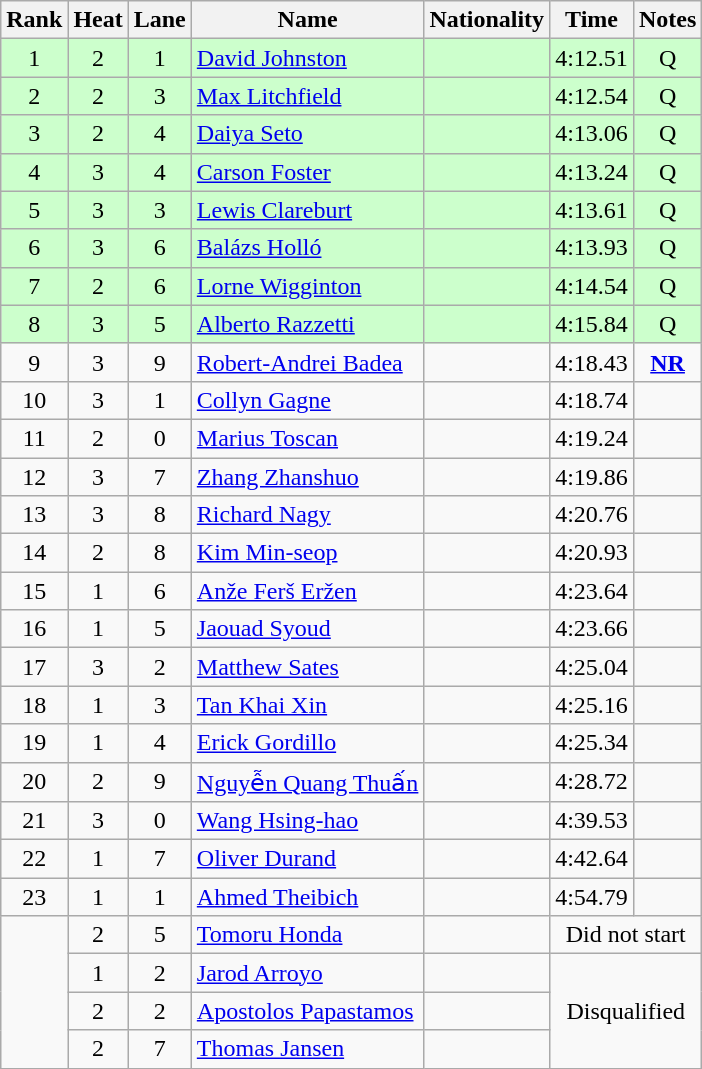<table class="wikitable sortable" style="text-align:center">
<tr>
<th>Rank</th>
<th>Heat</th>
<th>Lane</th>
<th>Name</th>
<th>Nationality</th>
<th>Time</th>
<th>Notes</th>
</tr>
<tr bgcolor=ccffcc>
<td>1</td>
<td>2</td>
<td>1</td>
<td align=left><a href='#'>David Johnston</a></td>
<td align=left></td>
<td>4:12.51</td>
<td>Q</td>
</tr>
<tr bgcolor=ccffcc>
<td>2</td>
<td>2</td>
<td>3</td>
<td align=left><a href='#'>Max Litchfield</a></td>
<td align=left></td>
<td>4:12.54</td>
<td>Q</td>
</tr>
<tr bgcolor=ccffcc>
<td>3</td>
<td>2</td>
<td>4</td>
<td align=left><a href='#'>Daiya Seto</a></td>
<td align=left></td>
<td>4:13.06</td>
<td>Q</td>
</tr>
<tr bgcolor=ccffcc>
<td>4</td>
<td>3</td>
<td>4</td>
<td align=left><a href='#'>Carson Foster</a></td>
<td align=left></td>
<td>4:13.24</td>
<td>Q</td>
</tr>
<tr bgcolor=ccffcc>
<td>5</td>
<td>3</td>
<td>3</td>
<td align=left><a href='#'>Lewis Clareburt</a></td>
<td align=left></td>
<td>4:13.61</td>
<td>Q</td>
</tr>
<tr bgcolor=ccffcc>
<td>6</td>
<td>3</td>
<td>6</td>
<td align=left><a href='#'>Balázs Holló</a></td>
<td align=left></td>
<td>4:13.93</td>
<td>Q</td>
</tr>
<tr bgcolor=ccffcc>
<td>7</td>
<td>2</td>
<td>6</td>
<td align=left><a href='#'>Lorne Wigginton</a></td>
<td align=left></td>
<td>4:14.54</td>
<td>Q</td>
</tr>
<tr bgcolor=ccffcc>
<td>8</td>
<td>3</td>
<td>5</td>
<td align=left><a href='#'>Alberto Razzetti</a></td>
<td align=left></td>
<td>4:15.84</td>
<td>Q</td>
</tr>
<tr>
<td>9</td>
<td>3</td>
<td>9</td>
<td align=left><a href='#'>Robert-Andrei Badea</a></td>
<td align=left></td>
<td>4:18.43</td>
<td><strong><a href='#'>NR</a></strong></td>
</tr>
<tr>
<td>10</td>
<td>3</td>
<td>1</td>
<td align=left><a href='#'>Collyn Gagne</a></td>
<td align=left></td>
<td>4:18.74</td>
<td></td>
</tr>
<tr>
<td>11</td>
<td>2</td>
<td>0</td>
<td align=left><a href='#'>Marius Toscan</a></td>
<td align=left></td>
<td>4:19.24</td>
<td></td>
</tr>
<tr>
<td>12</td>
<td>3</td>
<td>7</td>
<td align=left><a href='#'>Zhang Zhanshuo</a></td>
<td align=left></td>
<td>4:19.86</td>
<td></td>
</tr>
<tr>
<td>13</td>
<td>3</td>
<td>8</td>
<td align=left><a href='#'>Richard Nagy</a></td>
<td align=left></td>
<td>4:20.76</td>
<td></td>
</tr>
<tr>
<td>14</td>
<td>2</td>
<td>8</td>
<td align=left><a href='#'>Kim Min-seop</a></td>
<td align=left></td>
<td>4:20.93</td>
<td></td>
</tr>
<tr>
<td>15</td>
<td>1</td>
<td>6</td>
<td align=left><a href='#'>Anže Ferš Eržen</a></td>
<td align=left></td>
<td>4:23.64</td>
<td></td>
</tr>
<tr>
<td>16</td>
<td>1</td>
<td>5</td>
<td align=left><a href='#'>Jaouad Syoud</a></td>
<td align=left></td>
<td>4:23.66</td>
<td></td>
</tr>
<tr>
<td>17</td>
<td>3</td>
<td>2</td>
<td align=left><a href='#'>Matthew Sates</a></td>
<td align=left></td>
<td>4:25.04</td>
<td></td>
</tr>
<tr>
<td>18</td>
<td>1</td>
<td>3</td>
<td align=left><a href='#'>Tan Khai Xin</a></td>
<td align=left></td>
<td>4:25.16</td>
<td></td>
</tr>
<tr>
<td>19</td>
<td>1</td>
<td>4</td>
<td align=left><a href='#'>Erick Gordillo</a></td>
<td align=left></td>
<td>4:25.34</td>
<td></td>
</tr>
<tr>
<td>20</td>
<td>2</td>
<td>9</td>
<td align=left><a href='#'>Nguyễn Quang Thuấn</a></td>
<td align=left></td>
<td>4:28.72</td>
<td></td>
</tr>
<tr>
<td>21</td>
<td>3</td>
<td>0</td>
<td align=left><a href='#'>Wang Hsing-hao</a></td>
<td align=left></td>
<td>4:39.53</td>
<td></td>
</tr>
<tr>
<td>22</td>
<td>1</td>
<td>7</td>
<td align=left><a href='#'>Oliver Durand</a></td>
<td align=left></td>
<td>4:42.64</td>
<td></td>
</tr>
<tr>
<td>23</td>
<td>1</td>
<td>1</td>
<td align=left><a href='#'>Ahmed Theibich</a></td>
<td align=left></td>
<td>4:54.79</td>
<td></td>
</tr>
<tr>
<td rowspan=4></td>
<td>2</td>
<td>5</td>
<td align=left><a href='#'>Tomoru Honda</a></td>
<td align=left></td>
<td colspan=2>Did not start</td>
</tr>
<tr>
<td>1</td>
<td>2</td>
<td align=left><a href='#'>Jarod Arroyo</a></td>
<td align=left></td>
<td rowspan=3 colspan=2>Disqualified</td>
</tr>
<tr>
<td>2</td>
<td>2</td>
<td align=left><a href='#'>Apostolos Papastamos</a></td>
<td align=left></td>
</tr>
<tr>
<td>2</td>
<td>7</td>
<td align=left><a href='#'>Thomas Jansen</a></td>
<td align=left></td>
</tr>
</table>
